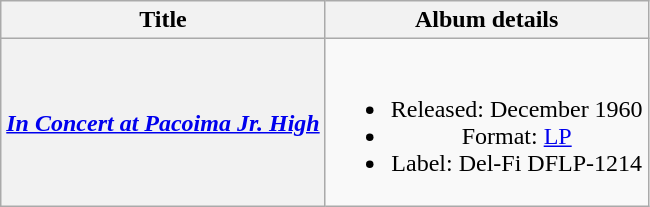<table class="wikitable plainrowheaders" style="text-align:center;" border="1">
<tr>
<th>Title</th>
<th>Album details</th>
</tr>
<tr>
<th scope="row"><em><a href='#'>In Concert at Pacoima Jr. High</a></em></th>
<td><br><ul><li>Released: December 1960</li><li>Format: <a href='#'>LP</a></li><li>Label: Del-Fi DFLP-1214</li></ul></td>
</tr>
</table>
